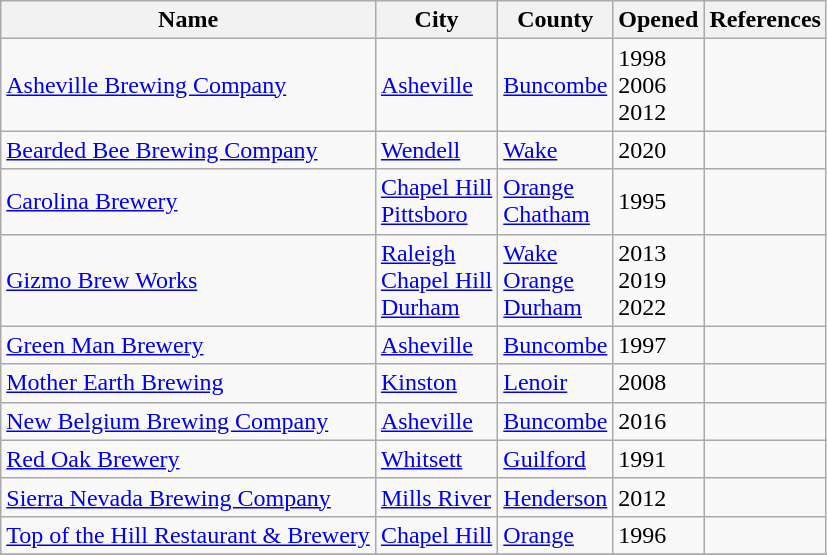<table class="wikitable sortable">
<tr>
<th>Name</th>
<th>City</th>
<th>County</th>
<th>Opened</th>
<th>References</th>
</tr>
<tr>
<td><a href='#'>Asheville Brewing Company</a></td>
<td><a href='#'>Asheville</a> </td>
<td><a href='#'>Buncombe</a></td>
<td>1998 <br>2006 <br>2012 </td>
<td></td>
</tr>
<tr>
<td><a href='#'>Bearded Bee Brewing Company</a></td>
<td><a href='#'>Wendell</a></td>
<td><a href='#'>Wake</a></td>
<td>2020</td>
<td></td>
</tr>
<tr>
<td><a href='#'>Carolina Brewery</a></td>
<td><a href='#'>Chapel Hill</a><br><a href='#'>Pittsboro</a> </td>
<td><a href='#'>Orange</a><br><a href='#'>Chatham</a></td>
<td>1995 </td>
<td></td>
</tr>
<tr>
<td><a href='#'>Gizmo Brew Works</a></td>
<td><a href='#'>Raleigh</a> <br><a href='#'>Chapel Hill</a> <br><a href='#'>Durham</a> </td>
<td><a href='#'>Wake</a><br> <a href='#'>Orange</a><br><a href='#'>Durham</a></td>
<td>2013<br>2019 <br>2022 </td>
<td></td>
</tr>
<tr>
<td><a href='#'>Green Man Brewery</a></td>
<td><a href='#'>Asheville</a></td>
<td><a href='#'>Buncombe</a></td>
<td>1997</td>
<td></td>
</tr>
<tr>
<td><a href='#'>Mother Earth Brewing</a></td>
<td><a href='#'>Kinston</a></td>
<td><a href='#'>Lenoir</a></td>
<td>2008</td>
<td></td>
</tr>
<tr>
<td><a href='#'>New Belgium Brewing Company</a></td>
<td><a href='#'>Asheville</a></td>
<td><a href='#'>Buncombe</a></td>
<td>2016</td>
<td></td>
</tr>
<tr>
<td><a href='#'>Red Oak Brewery</a></td>
<td><a href='#'>Whitsett</a></td>
<td><a href='#'>Guilford</a></td>
<td>1991</td>
<td></td>
</tr>
<tr>
<td><a href='#'>Sierra Nevada Brewing Company</a></td>
<td><a href='#'>Mills River</a></td>
<td><a href='#'>Henderson</a></td>
<td>2012</td>
<td></td>
</tr>
<tr>
<td><a href='#'>Top of the Hill Restaurant & Brewery</a></td>
<td><a href='#'>Chapel Hill</a></td>
<td><a href='#'>Orange</a></td>
<td>1996</td>
<td></td>
</tr>
<tr>
</tr>
</table>
